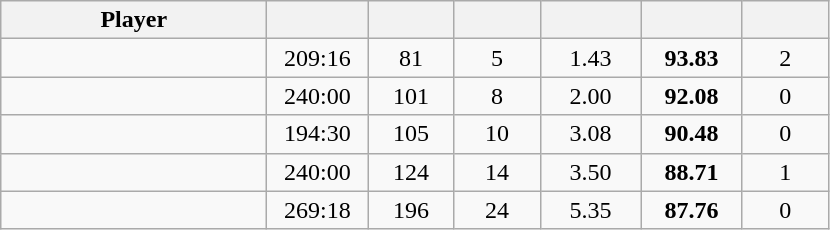<table class="wikitable sortable" style="text-align:center;">
<tr>
<th width="170px">Player</th>
<th width="60px"></th>
<th width="50px"></th>
<th width="50px"></th>
<th width="60px"></th>
<th width="60px"></th>
<th width="50px"></th>
</tr>
<tr>
<td align="left"> </td>
<td>209:16</td>
<td>81</td>
<td>5</td>
<td>1.43</td>
<td><strong>93.83</strong></td>
<td>2</td>
</tr>
<tr>
<td align="left"> </td>
<td>240:00</td>
<td>101</td>
<td>8</td>
<td>2.00</td>
<td><strong>92.08</strong></td>
<td>0</td>
</tr>
<tr>
<td align="left"> </td>
<td>194:30</td>
<td>105</td>
<td>10</td>
<td>3.08</td>
<td><strong>90.48</strong></td>
<td>0</td>
</tr>
<tr>
<td align="left"> </td>
<td>240:00</td>
<td>124</td>
<td>14</td>
<td>3.50</td>
<td><strong>88.71</strong></td>
<td>1</td>
</tr>
<tr>
<td align="left"> </td>
<td>269:18</td>
<td>196</td>
<td>24</td>
<td>5.35</td>
<td><strong>87.76</strong></td>
<td>0</td>
</tr>
</table>
